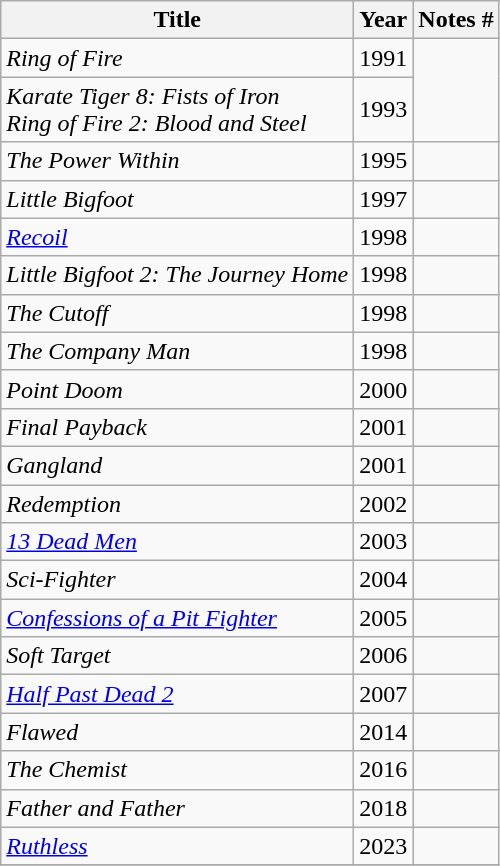<table class="wikitable plainrowheaders sortable">
<tr>
<th scope="col">Title</th>
<th scope="col">Year</th>
<th scope="col" class="unsortable">Notes #</th>
</tr>
<tr>
<td scope="row"><em>Ring of Fire</em></td>
<td>1991</td>
</tr>
<tr>
<td scope="row"><em>Karate Tiger 8: Fists of Iron</em><br><em>Ring of Fire 2: Blood and Steel</em></td>
<td>1993</td>
</tr>
<tr>
<td scope="row"><em>The Power Within</em></td>
<td>1995</td>
<td></td>
</tr>
<tr>
<td scope="row"><em>Little Bigfoot</em></td>
<td>1997</td>
<td></td>
</tr>
<tr>
<td scope="row"><em><a href='#'>Recoil</a></em></td>
<td>1998</td>
<td></td>
</tr>
<tr>
<td scope="row"><em>Little Bigfoot 2: The Journey Home</em></td>
<td>1998</td>
<td></td>
</tr>
<tr>
<td scope="row"><em>The Cutoff</em></td>
<td>1998</td>
<td></td>
</tr>
<tr>
<td scope="row"><em>The Company Man</em></td>
<td>1998</td>
<td></td>
</tr>
<tr>
<td scope="row"><em>Point Doom</em></td>
<td>2000</td>
<td></td>
</tr>
<tr>
<td scope="row"><em>Final Payback</em></td>
<td>2001</td>
<td></td>
</tr>
<tr>
<td scope="row"><em>Gangland</em></td>
<td>2001</td>
<td></td>
</tr>
<tr>
<td scope="row"><em>Redemption</em></td>
<td>2002</td>
<td></td>
</tr>
<tr>
<td scope="row"><em><a href='#'>13 Dead Men</a></em></td>
<td>2003</td>
<td></td>
</tr>
<tr>
<td scope="row"><em>Sci-Fighter</em></td>
<td>2004</td>
<td></td>
</tr>
<tr>
<td scope="row"><em><a href='#'>Confessions of a Pit Fighter</a></em></td>
<td>2005</td>
<td></td>
</tr>
<tr>
<td scope="row"><em>Soft Target</em></td>
<td>2006</td>
<td></td>
</tr>
<tr>
<td scope="row"><em><a href='#'>Half Past Dead 2</a></em></td>
<td>2007</td>
<td></td>
</tr>
<tr>
<td scope="row"><em>Flawed </em></td>
<td>2014</td>
<td></td>
</tr>
<tr>
<td scope="row"><em>The Chemist</em></td>
<td>2016</td>
<td></td>
</tr>
<tr>
<td scope="row"><em>Father and Father</em></td>
<td>2018</td>
<td></td>
</tr>
<tr>
<td><a href='#'><em>Ruthless</em></a></td>
<td>2023</td>
<td></td>
</tr>
<tr>
</tr>
</table>
